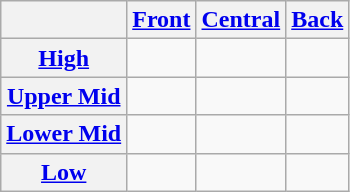<table class=wikitable style="text-align:center;">
<tr>
<th></th>
<th><a href='#'>Front</a></th>
<th><a href='#'>Central</a></th>
<th><a href='#'>Back</a></th>
</tr>
<tr>
<th><a href='#'>High</a></th>
<td></td>
<td></td>
<td></td>
</tr>
<tr>
<th><a href='#'>Upper Mid</a></th>
<td></td>
<td></td>
<td></td>
</tr>
<tr>
<th><a href='#'>Lower Mid</a></th>
<td></td>
<td></td>
<td></td>
</tr>
<tr>
<th><a href='#'>Low</a></th>
<td></td>
<td></td>
<td></td>
</tr>
</table>
